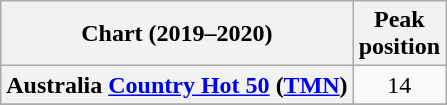<table class="wikitable sortable plainrowheaders" style="text-align:center">
<tr>
<th scope="col">Chart (2019–2020)</th>
<th scope="col">Peak<br>position</th>
</tr>
<tr>
<th scope="row">Australia <a href='#'>Country Hot 50</a> (<a href='#'>TMN</a>)</th>
<td>14</td>
</tr>
<tr>
</tr>
<tr>
</tr>
<tr>
</tr>
<tr>
</tr>
</table>
